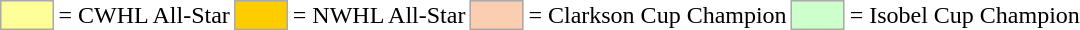<table>
<tr>
<td style="background-color:#FFFF99; border:1px solid #aaaaaa; width:2em;"></td>
<td>= CWHL All-Star</td>
<td style="background-color:#FFCC00; border:1px solid #aaaaaa; width:2em;"></td>
<td>= NWHL All-Star</td>
<td style="background-color:#FBCEB1; border:1px solid #aaaaaa; width:2em;"></td>
<td>= Clarkson Cup Champion</td>
<td style="background-color:#CCFFCC; border:1px solid #aaaaaa; width:2em;"></td>
<td>= Isobel Cup Champion</td>
</tr>
</table>
